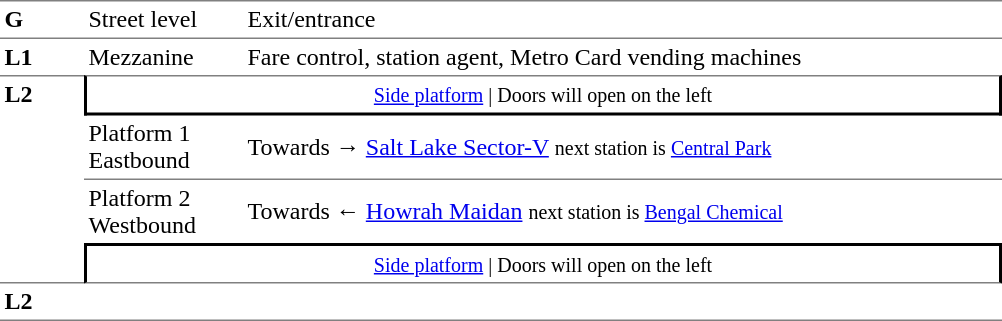<table border="0" cellspacing="0" cellpadding="3">
<tr>
<td width="50" valign="top" style="border-bottom:solid 1px gray;border-top:solid 1px gray;"><strong>G</strong></td>
<td width="100" valign="top" style="border-top:solid 1px gray;border-bottom:solid 1px gray;">Street level</td>
<td width="500" valign="top" style="border-top:solid 1px gray;border-bottom:solid 1px gray;">Exit/entrance</td>
</tr>
<tr>
<td valign="top"><strong>L1</strong></td>
<td valign="top">Mezzanine</td>
<td valign="top">Fare control, station agent, Metro Card vending machines<br></td>
</tr>
<tr>
<td rowspan="4" width="50" valign="top" style="border-top:solid 1px gray;border-bottom:solid 1px gray;"><strong>L2</strong></td>
<td colspan="2" style="border-top:solid 1px gray;border-right:solid 2px black;border-left:solid 2px black;border-bottom:solid 2px black;text-align:center;"><small><a href='#'>Side platform</a> | Doors will open on the left </small></td>
</tr>
<tr>
<td style="border-bottom:solid 1px gray;" width=100><span>Platform 1<br>Eastbound</span></td>
<td style="border-bottom:solid 1px gray;" width=500>Towards → <a href='#'>Salt Lake Sector-V</a> <small>next station is <a href='#'>Central Park</a></small></td>
</tr>
<tr>
<td><span>Platform 2<br>Westbound</span></td>
<td>Towards ← <a href='#'>Howrah Maidan</a> <small>next station is <a href='#'>Bengal Chemical</a></small></td>
</tr>
<tr>
<td colspan="2" style="border-top:solid 2px black;border-right:solid 2px black;border-left:solid 2px black;border-bottom:solid 1px gray;text-align:center;"><small><a href='#'>Side platform</a> | Doors will open on the left </small></td>
</tr>
<tr>
<td rowspan="2" width="50" valign="top" style="border-bottom:solid 1px gray;"><strong>L2</strong></td>
<td width="100" style="border-bottom:solid 1px gray;"></td>
<td width="500" style="border-bottom:solid 1px gray;"></td>
</tr>
<tr>
</tr>
</table>
